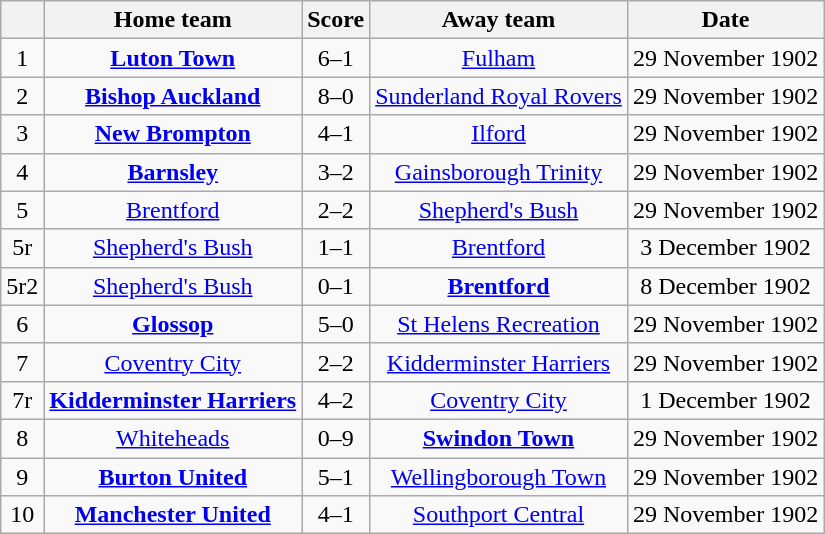<table class="wikitable" style="text-align:center">
<tr>
<th></th>
<th>Home team</th>
<th>Score</th>
<th>Away team</th>
<th>Date</th>
</tr>
<tr>
<td>1</td>
<td><strong><a href='#'>Luton Town</a></strong></td>
<td>6–1</td>
<td><a href='#'>Fulham</a></td>
<td>29 November 1902</td>
</tr>
<tr>
<td>2</td>
<td><strong><a href='#'>Bishop Auckland</a></strong></td>
<td>8–0</td>
<td><a href='#'>Sunderland Royal Rovers</a></td>
<td>29 November 1902</td>
</tr>
<tr>
<td>3</td>
<td><strong><a href='#'>New Brompton</a></strong></td>
<td>4–1</td>
<td><a href='#'>Ilford</a></td>
<td>29 November 1902</td>
</tr>
<tr>
<td>4</td>
<td><strong><a href='#'>Barnsley</a></strong></td>
<td>3–2</td>
<td><a href='#'>Gainsborough Trinity</a></td>
<td>29 November 1902</td>
</tr>
<tr>
<td>5</td>
<td><a href='#'>Brentford</a></td>
<td>2–2</td>
<td><a href='#'>Shepherd's Bush</a></td>
<td>29 November 1902</td>
</tr>
<tr>
<td>5r</td>
<td><a href='#'>Shepherd's Bush</a></td>
<td>1–1</td>
<td><a href='#'>Brentford</a></td>
<td>3 December 1902</td>
</tr>
<tr>
<td>5r2</td>
<td><a href='#'>Shepherd's Bush</a></td>
<td>0–1</td>
<td><strong><a href='#'>Brentford</a></strong></td>
<td>8 December 1902</td>
</tr>
<tr>
<td>6</td>
<td><strong><a href='#'>Glossop</a></strong></td>
<td>5–0</td>
<td><a href='#'>St Helens Recreation</a></td>
<td>29 November 1902</td>
</tr>
<tr>
<td>7</td>
<td><a href='#'>Coventry City</a></td>
<td>2–2</td>
<td><a href='#'>Kidderminster Harriers</a></td>
<td>29 November 1902</td>
</tr>
<tr>
<td>7r</td>
<td><strong><a href='#'>Kidderminster Harriers</a></strong></td>
<td>4–2</td>
<td><a href='#'>Coventry City</a></td>
<td>1 December 1902</td>
</tr>
<tr>
<td>8</td>
<td><a href='#'>Whiteheads</a></td>
<td>0–9</td>
<td><strong><a href='#'>Swindon Town</a></strong></td>
<td>29 November 1902</td>
</tr>
<tr>
<td>9</td>
<td><strong><a href='#'>Burton United</a></strong></td>
<td>5–1</td>
<td><a href='#'>Wellingborough Town</a></td>
<td>29 November 1902</td>
</tr>
<tr>
<td>10</td>
<td><strong><a href='#'>Manchester United</a></strong></td>
<td>4–1</td>
<td><a href='#'>Southport Central</a></td>
<td>29 November 1902</td>
</tr>
</table>
